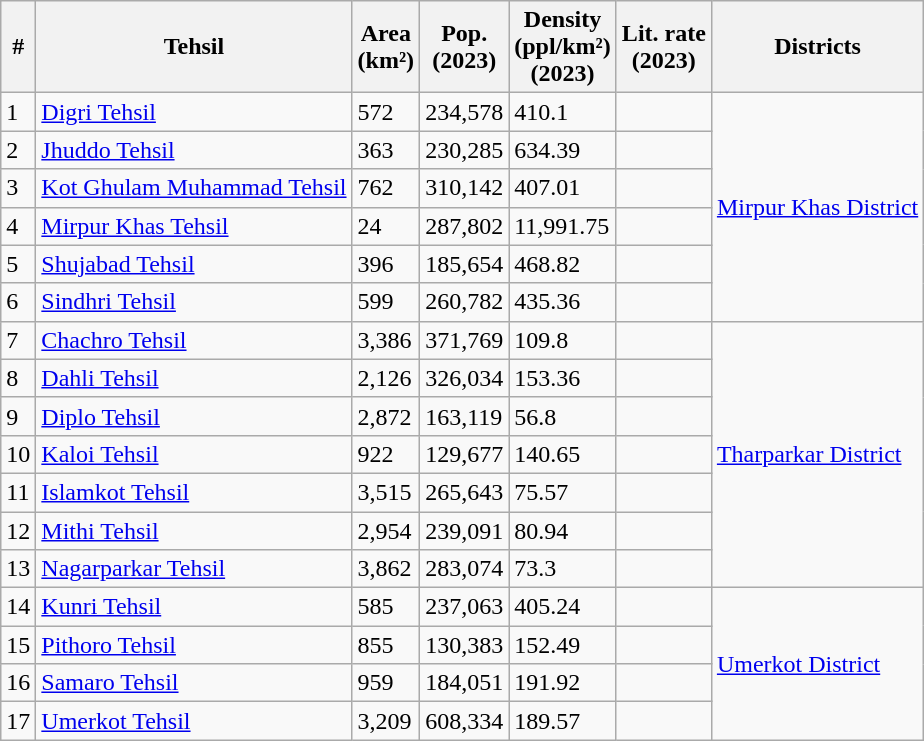<table class="wikitable sortable">
<tr>
<th>#</th>
<th>Tehsil</th>
<th>Area<br>(km²)</th>
<th>Pop.<br>(2023)</th>
<th>Density<br>(ppl/km²)<br>(2023)</th>
<th>Lit. rate<br>(2023)</th>
<th>Districts</th>
</tr>
<tr>
<td>1</td>
<td><a href='#'>Digri Tehsil</a></td>
<td>572</td>
<td>234,578</td>
<td>410.1</td>
<td></td>
<td rowspan="6"><a href='#'>Mirpur Khas District</a></td>
</tr>
<tr>
<td>2</td>
<td><a href='#'>Jhuddo Tehsil</a></td>
<td>363</td>
<td>230,285</td>
<td>634.39</td>
<td></td>
</tr>
<tr>
<td>3</td>
<td><a href='#'>Kot Ghulam Muhammad Tehsil</a></td>
<td>762</td>
<td>310,142</td>
<td>407.01</td>
<td></td>
</tr>
<tr>
<td>4</td>
<td><a href='#'>Mirpur Khas Tehsil</a></td>
<td>24</td>
<td>287,802</td>
<td>11,991.75</td>
<td></td>
</tr>
<tr>
<td>5</td>
<td><a href='#'>Shujabad Tehsil</a></td>
<td>396</td>
<td>185,654</td>
<td>468.82</td>
<td></td>
</tr>
<tr>
<td>6</td>
<td><a href='#'>Sindhri Tehsil</a></td>
<td>599</td>
<td>260,782</td>
<td>435.36</td>
<td></td>
</tr>
<tr>
<td>7</td>
<td><a href='#'>Chachro Tehsil</a></td>
<td>3,386</td>
<td>371,769</td>
<td>109.8</td>
<td></td>
<td rowspan="7"><a href='#'>Tharparkar District</a></td>
</tr>
<tr>
<td>8</td>
<td><a href='#'>Dahli Tehsil</a></td>
<td>2,126</td>
<td>326,034</td>
<td>153.36</td>
<td></td>
</tr>
<tr>
<td>9</td>
<td><a href='#'>Diplo Tehsil</a></td>
<td>2,872</td>
<td>163,119</td>
<td>56.8</td>
<td></td>
</tr>
<tr>
<td>10</td>
<td><a href='#'>Kaloi Tehsil</a></td>
<td>922</td>
<td>129,677</td>
<td>140.65</td>
<td></td>
</tr>
<tr>
<td>11</td>
<td><a href='#'>Islamkot Tehsil</a></td>
<td>3,515</td>
<td>265,643</td>
<td>75.57</td>
<td></td>
</tr>
<tr>
<td>12</td>
<td><a href='#'>Mithi Tehsil</a></td>
<td>2,954</td>
<td>239,091</td>
<td>80.94</td>
<td></td>
</tr>
<tr>
<td>13</td>
<td><a href='#'>Nagarparkar Tehsil</a></td>
<td>3,862</td>
<td>283,074</td>
<td>73.3</td>
<td></td>
</tr>
<tr>
<td>14</td>
<td><a href='#'>Kunri Tehsil</a></td>
<td>585</td>
<td>237,063</td>
<td>405.24</td>
<td></td>
<td rowspan="4"><a href='#'>Umerkot District</a></td>
</tr>
<tr>
<td>15</td>
<td><a href='#'>Pithoro Tehsil</a></td>
<td>855</td>
<td>130,383</td>
<td>152.49</td>
<td></td>
</tr>
<tr>
<td>16</td>
<td><a href='#'>Samaro Tehsil</a></td>
<td>959</td>
<td>184,051</td>
<td>191.92</td>
<td></td>
</tr>
<tr>
<td>17</td>
<td><a href='#'>Umerkot Tehsil</a></td>
<td>3,209</td>
<td>608,334</td>
<td>189.57</td>
<td></td>
</tr>
</table>
